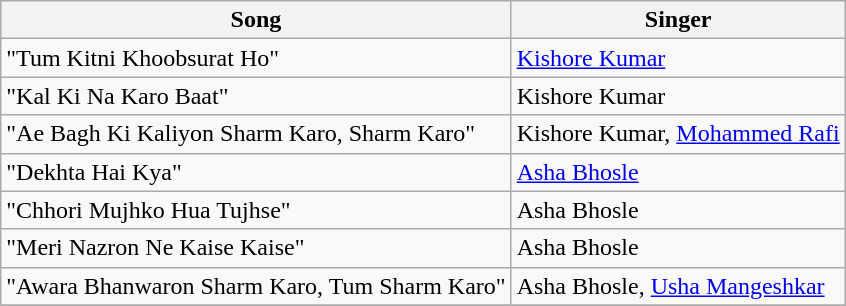<table class="wikitable">
<tr>
<th>Song</th>
<th>Singer</th>
</tr>
<tr>
<td>"Tum Kitni Khoobsurat Ho"</td>
<td><a href='#'>Kishore Kumar</a></td>
</tr>
<tr>
<td>"Kal Ki Na Karo Baat"</td>
<td>Kishore Kumar</td>
</tr>
<tr>
<td>"Ae Bagh Ki Kaliyon Sharm Karo, Sharm Karo"</td>
<td>Kishore Kumar, <a href='#'>Mohammed Rafi</a></td>
</tr>
<tr>
<td>"Dekhta Hai Kya"</td>
<td><a href='#'>Asha Bhosle</a></td>
</tr>
<tr>
<td>"Chhori Mujhko Hua Tujhse"</td>
<td>Asha Bhosle</td>
</tr>
<tr>
<td>"Meri Nazron Ne Kaise Kaise"</td>
<td>Asha Bhosle</td>
</tr>
<tr>
<td>"Awara Bhanwaron Sharm Karo, Tum Sharm Karo"</td>
<td>Asha Bhosle, <a href='#'>Usha Mangeshkar</a></td>
</tr>
<tr>
</tr>
</table>
